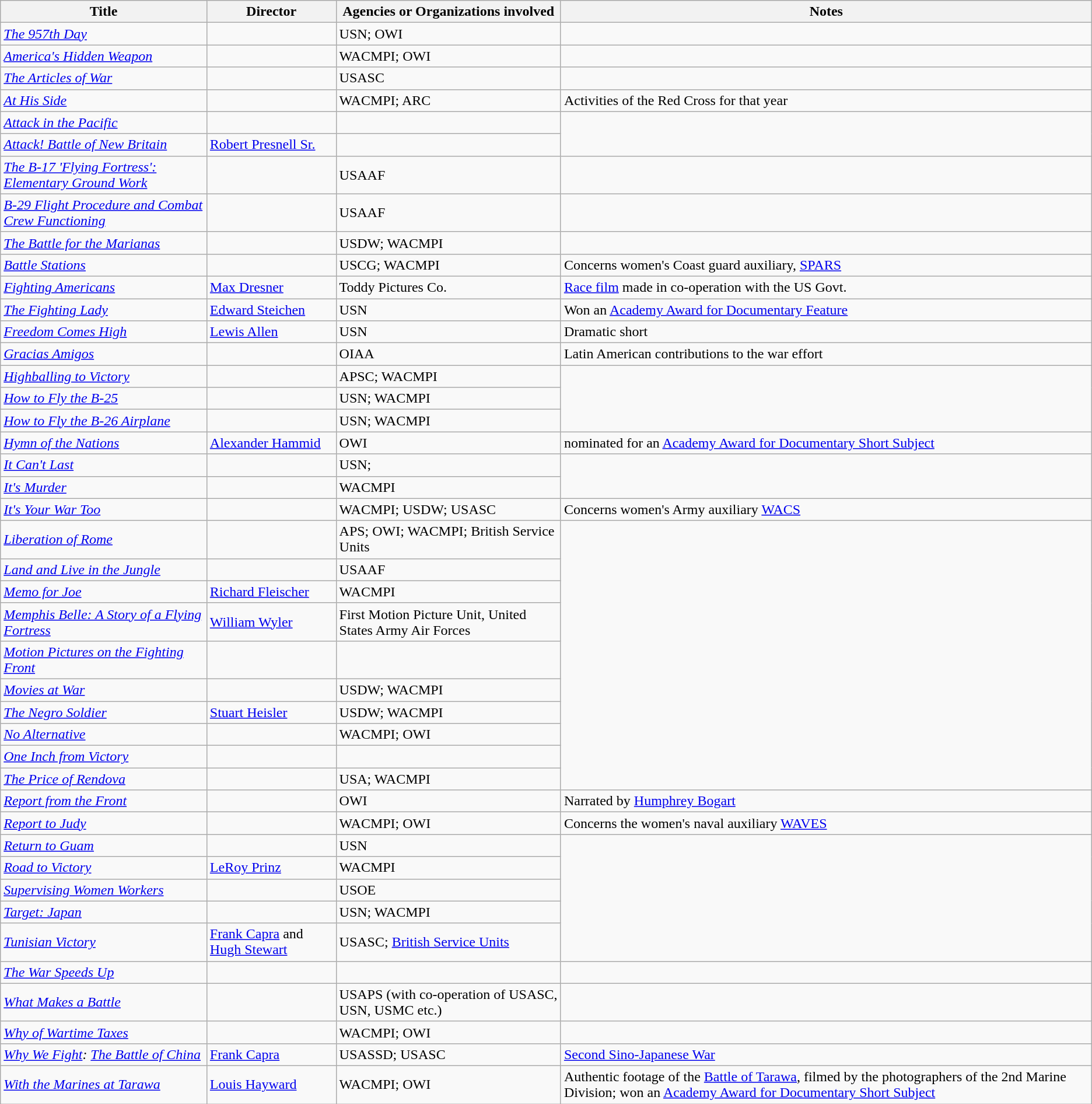<table class="wikitable">
<tr>
<th>Title</th>
<th>Director</th>
<th>Agencies or Organizations involved</th>
<th>Notes</th>
</tr>
<tr>
<td><em><a href='#'>The 957th Day</a></em></td>
<td></td>
<td>USN; OWI</td>
<td></td>
</tr>
<tr>
<td><em><a href='#'>America's Hidden Weapon</a></em></td>
<td></td>
<td>WACMPI; OWI</td>
<td></td>
</tr>
<tr>
<td><em><a href='#'>The Articles of War</a></em></td>
<td></td>
<td>USASC</td>
<td></td>
</tr>
<tr>
<td><em><a href='#'>At His Side</a></em></td>
<td></td>
<td>WACMPI; ARC</td>
<td>Activities of the Red Cross for that year</td>
</tr>
<tr>
<td><em><a href='#'>Attack in the Pacific</a></em></td>
<td></td>
<td></td>
</tr>
<tr>
<td><em><a href='#'>Attack! Battle of New Britain</a></em></td>
<td><a href='#'>Robert Presnell Sr.</a></td>
<td></td>
</tr>
<tr>
<td><em><a href='#'>The B-17 'Flying Fortress': Elementary Ground Work</a></em></td>
<td></td>
<td>USAAF</td>
<td></td>
</tr>
<tr>
<td><em><a href='#'>B-29 Flight Procedure and Combat Crew Functioning</a></em></td>
<td></td>
<td>USAAF</td>
<td></td>
</tr>
<tr>
<td><em><a href='#'>The Battle for the Marianas</a></em></td>
<td></td>
<td>USDW; WACMPI</td>
</tr>
<tr>
<td><em><a href='#'>Battle Stations</a></em></td>
<td></td>
<td>USCG; WACMPI</td>
<td>Concerns women's Coast guard auxiliary, <a href='#'>SPARS</a></td>
</tr>
<tr>
<td><em><a href='#'>Fighting Americans</a></em></td>
<td><a href='#'>Max Dresner</a></td>
<td>Toddy Pictures Co.</td>
<td><a href='#'>Race film</a> made in co-operation with the US Govt.</td>
</tr>
<tr>
<td><em><a href='#'>The Fighting Lady</a></em></td>
<td><a href='#'>Edward Steichen</a></td>
<td>USN</td>
<td>Won an <a href='#'>Academy Award for Documentary Feature</a></td>
</tr>
<tr>
<td><em><a href='#'>Freedom Comes High</a></em></td>
<td><a href='#'>Lewis Allen</a></td>
<td>USN</td>
<td>Dramatic short</td>
</tr>
<tr>
<td><em><a href='#'>Gracias Amigos</a></em></td>
<td></td>
<td>OIAA</td>
<td>Latin American contributions to the war effort</td>
</tr>
<tr>
<td><em><a href='#'>Highballing to Victory</a></em></td>
<td></td>
<td>APSC; WACMPI</td>
</tr>
<tr>
<td><em><a href='#'>How to Fly the B-25</a></em></td>
<td></td>
<td>USN; WACMPI</td>
</tr>
<tr>
<td><em><a href='#'>How to Fly the B-26 Airplane</a></em></td>
<td></td>
<td>USN; WACMPI</td>
</tr>
<tr>
<td><em><a href='#'>Hymn of the Nations</a></em></td>
<td><a href='#'>Alexander Hammid</a></td>
<td>OWI</td>
<td>nominated for an <a href='#'>Academy Award for Documentary Short Subject</a></td>
</tr>
<tr>
<td><em><a href='#'>It Can't Last</a></em></td>
<td></td>
<td>USN;</td>
</tr>
<tr>
<td><em><a href='#'>It's Murder</a></em></td>
<td></td>
<td>WACMPI</td>
</tr>
<tr>
<td><em><a href='#'>It's Your War Too</a></em></td>
<td></td>
<td>WACMPI; USDW; USASC</td>
<td>Concerns women's Army auxiliary <a href='#'>WACS</a></td>
</tr>
<tr>
<td><em><a href='#'>Liberation of Rome</a></em></td>
<td></td>
<td>APS; OWI;  WACMPI; British Service Units</td>
</tr>
<tr>
<td><em><a href='#'>Land and Live in the Jungle</a></em></td>
<td></td>
<td>USAAF</td>
</tr>
<tr>
<td><em><a href='#'>Memo for Joe</a></em></td>
<td><a href='#'>Richard Fleischer</a></td>
<td>WACMPI</td>
</tr>
<tr>
<td><em><a href='#'>Memphis Belle: A Story of a Flying Fortress</a></em></td>
<td><a href='#'>William Wyler</a></td>
<td>First Motion Picture Unit, United States Army Air Forces</td>
</tr>
<tr>
<td><em><a href='#'>Motion Pictures on the Fighting Front</a></em></td>
<td></td>
<td></td>
</tr>
<tr>
<td><em><a href='#'>Movies at War</a></em></td>
<td></td>
<td>USDW; WACMPI</td>
</tr>
<tr>
<td><em><a href='#'>The Negro Soldier</a></em></td>
<td><a href='#'>Stuart Heisler</a></td>
<td>USDW; WACMPI</td>
</tr>
<tr>
<td><em><a href='#'>No Alternative</a></em></td>
<td></td>
<td>WACMPI; OWI</td>
</tr>
<tr>
<td><em><a href='#'>One Inch from Victory</a></em></td>
<td></td>
<td></td>
</tr>
<tr>
<td><em><a href='#'>The Price of Rendova</a></em></td>
<td></td>
<td>USA; WACMPI</td>
</tr>
<tr>
<td><em><a href='#'>Report from the Front</a></em></td>
<td></td>
<td>OWI</td>
<td>Narrated by <a href='#'>Humphrey Bogart</a></td>
</tr>
<tr>
<td><em><a href='#'>Report to Judy</a></em></td>
<td></td>
<td>WACMPI; OWI</td>
<td>Concerns the women's naval auxiliary <a href='#'>WAVES</a></td>
</tr>
<tr>
<td><em><a href='#'>Return to Guam</a></em></td>
<td></td>
<td>USN</td>
</tr>
<tr>
<td><em><a href='#'>Road to Victory</a></em></td>
<td><a href='#'>LeRoy Prinz</a></td>
<td>WACMPI</td>
</tr>
<tr>
<td><em><a href='#'>Supervising Women Workers</a></em></td>
<td></td>
<td>USOE</td>
</tr>
<tr>
<td><em><a href='#'>Target: Japan</a></em></td>
<td></td>
<td>USN; WACMPI</td>
</tr>
<tr>
<td><em><a href='#'>Tunisian Victory</a></em></td>
<td><a href='#'>Frank Capra</a> and <a href='#'>Hugh Stewart</a></td>
<td>USASC; <a href='#'>British Service Units</a></td>
</tr>
<tr>
<td><em><a href='#'>The War Speeds Up</a></em></td>
<td></td>
<td></td>
<td></td>
</tr>
<tr>
<td><em><a href='#'>What Makes a Battle</a></em></td>
<td></td>
<td>USAPS (with co-operation of USASC, USN, USMC etc.)</td>
<td></td>
</tr>
<tr>
<td><em><a href='#'>Why of Wartime Taxes</a></em></td>
<td></td>
<td>WACMPI; OWI</td>
</tr>
<tr>
<td><em><a href='#'>Why We Fight</a>: <a href='#'>The Battle of China</a></em></td>
<td><a href='#'>Frank Capra</a></td>
<td>USASSD; USASC</td>
<td><a href='#'>Second Sino-Japanese War</a></td>
</tr>
<tr>
<td><em><a href='#'>With the Marines at Tarawa</a></em></td>
<td><a href='#'>Louis Hayward</a></td>
<td>WACMPI; OWI</td>
<td>Authentic footage of the <a href='#'>Battle of Tarawa</a>, filmed by the photographers of the 2nd Marine Division; won an <a href='#'>Academy Award for Documentary Short Subject</a></td>
</tr>
</table>
